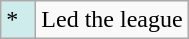<table class="wikitable">
<tr>
<td style="background:#CFECEC; width:1em">*</td>
<td>Led the league</td>
</tr>
</table>
